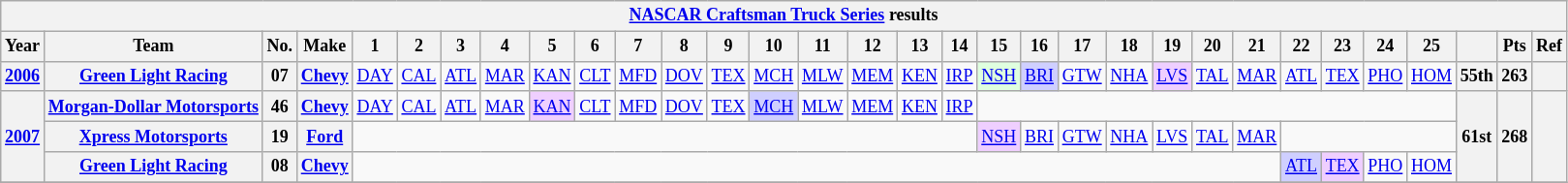<table class="wikitable" style="text-align:center; font-size:75%">
<tr>
<th colspan="32"><a href='#'>NASCAR Craftsman Truck Series</a> results</th>
</tr>
<tr>
<th>Year</th>
<th>Team</th>
<th>No.</th>
<th>Make</th>
<th>1</th>
<th>2</th>
<th>3</th>
<th>4</th>
<th>5</th>
<th>6</th>
<th>7</th>
<th>8</th>
<th>9</th>
<th>10</th>
<th>11</th>
<th>12</th>
<th>13</th>
<th>14</th>
<th>15</th>
<th>16</th>
<th>17</th>
<th>18</th>
<th>19</th>
<th>20</th>
<th>21</th>
<th>22</th>
<th>23</th>
<th>24</th>
<th>25</th>
<th></th>
<th>Pts</th>
<th>Ref</th>
</tr>
<tr>
<th><a href='#'>2006</a></th>
<th><a href='#'>Green Light Racing</a></th>
<th>07</th>
<th><a href='#'>Chevy</a></th>
<td><a href='#'>DAY</a></td>
<td><a href='#'>CAL</a></td>
<td><a href='#'>ATL</a></td>
<td><a href='#'>MAR</a></td>
<td><a href='#'>KAN</a></td>
<td><a href='#'>CLT</a></td>
<td><a href='#'>MFD</a></td>
<td><a href='#'>DOV</a></td>
<td><a href='#'>TEX</a></td>
<td><a href='#'>MCH</a></td>
<td><a href='#'>MLW</a></td>
<td><a href='#'>MEM</a></td>
<td><a href='#'>KEN</a></td>
<td><a href='#'>IRP</a></td>
<td style="background-color:#DFFFDF"><a href='#'>NSH</a><br></td>
<td style="background-color:#CFCFFF"><a href='#'>BRI</a><br></td>
<td><a href='#'>GTW</a></td>
<td><a href='#'>NHA</a></td>
<td style="background-color:#EFCFFF"><a href='#'>LVS</a><br></td>
<td><a href='#'>TAL</a></td>
<td><a href='#'>MAR</a></td>
<td><a href='#'>ATL</a></td>
<td><a href='#'>TEX</a></td>
<td><a href='#'>PHO</a></td>
<td><a href='#'>HOM</a></td>
<th>55th</th>
<th>263</th>
<th></th>
</tr>
<tr>
<th rowspan=3><a href='#'>2007</a></th>
<th><a href='#'>Morgan-Dollar Motorsports</a></th>
<th>46</th>
<th><a href='#'>Chevy</a></th>
<td><a href='#'>DAY</a></td>
<td><a href='#'>CAL</a></td>
<td><a href='#'>ATL</a></td>
<td><a href='#'>MAR</a></td>
<td style="background-color:#EFCFFF"><a href='#'>KAN</a><br></td>
<td><a href='#'>CLT</a></td>
<td><a href='#'>MFD</a></td>
<td><a href='#'>DOV</a></td>
<td><a href='#'>TEX</a></td>
<td style="background-color:#CFCFFF"><a href='#'>MCH</a><br></td>
<td><a href='#'>MLW</a></td>
<td><a href='#'>MEM</a></td>
<td><a href='#'>KEN</a></td>
<td><a href='#'>IRP</a></td>
<td colspan=11></td>
<th rowspan=3>61st</th>
<th rowspan=3>268</th>
<th rowspan=3></th>
</tr>
<tr>
<th><a href='#'>Xpress Motorsports</a></th>
<th>19</th>
<th><a href='#'>Ford</a></th>
<td colspan=14></td>
<td style="background-color:#EFCFFF"><a href='#'>NSH</a><br></td>
<td><a href='#'>BRI</a></td>
<td><a href='#'>GTW</a></td>
<td><a href='#'>NHA</a></td>
<td><a href='#'>LVS</a></td>
<td><a href='#'>TAL</a></td>
<td><a href='#'>MAR</a></td>
<td colspan=4></td>
</tr>
<tr>
<th><a href='#'>Green Light Racing</a></th>
<th>08</th>
<th><a href='#'>Chevy</a></th>
<td colspan=21></td>
<td style="background-color:#CFCFFF"><a href='#'>ATL</a><br></td>
<td style="background-color:#EFCFFF"><a href='#'>TEX</a><br></td>
<td><a href='#'>PHO</a></td>
<td><a href='#'>HOM</a></td>
</tr>
<tr>
</tr>
</table>
